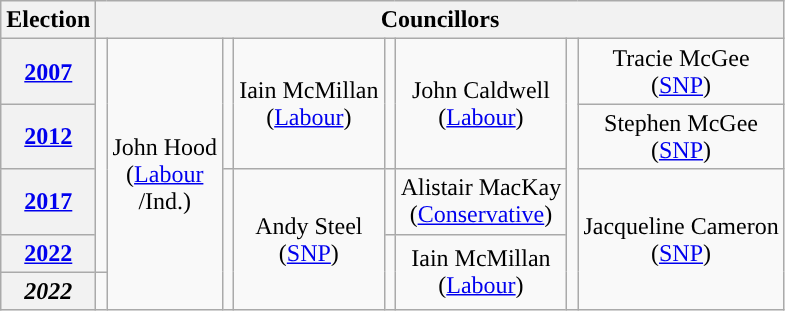<table class="wikitable" style="text-align:center">
<tr>
<th>Election</th>
<th colspan=8>Councillors</th>
</tr>
<tr>
<th><a href='#'>2007</a></th>
<td rowspan=4 style="color:inherit;background-color: "></td>
<td rowspan=5>John Hood<br>(<a href='#'>Labour</a><br>/Ind.)</td>
<td rowspan=2 style="color:inherit;background-color: "></td>
<td rowspan=2>Iain McMillan<br>(<a href='#'>Labour</a>)</td>
<td rowspan=2 style="color:inherit;background-color: "></td>
<td rowspan=2>John Caldwell<br>(<a href='#'>Labour</a>)</td>
<td rowspan=5 style="color:inherit;background-color: "></td>
<td rowspan=1>Tracie McGee<br>(<a href='#'>SNP</a>)</td>
</tr>
<tr>
<th><a href='#'>2012</a></th>
<td rowspan=1>Stephen McGee<br>(<a href='#'>SNP</a>)</td>
</tr>
<tr>
<th><a href='#'>2017</a></th>
<td rowspan=3 style="color:inherit;background-color: "></td>
<td rowspan=3>Andy Steel<br>(<a href='#'>SNP</a>)</td>
<td rowspan=1 style="color:inherit;background-color: "></td>
<td rowspan=1>Alistair MacKay<br>(<a href='#'>Conservative</a>)</td>
<td rowspan=3>Jacqueline Cameron<br>(<a href='#'>SNP</a>)</td>
</tr>
<tr>
<th><a href='#'>2022</a></th>
<td rowspan=2 style="color:inherit;background-color: "></td>
<td rowspan=2>Iain McMillan<br>(<a href='#'>Labour</a>)</td>
</tr>
<tr>
<th><em>2022</em></th>
<td rowspan=1 style="color:inherit;background-color: "></td>
</tr>
</table>
